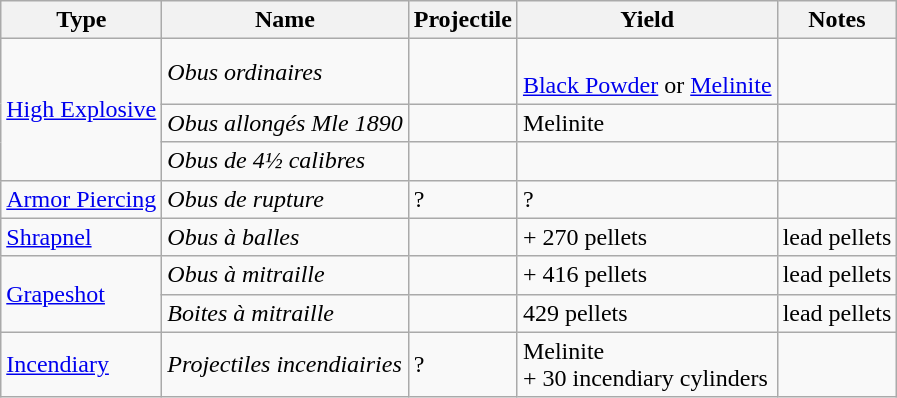<table class="wikitable">
<tr>
<th>Type</th>
<th>Name</th>
<th>Projectile</th>
<th>Yield</th>
<th>Notes</th>
</tr>
<tr>
<td rowspan="3"><a href='#'>High Explosive</a></td>
<td><em>Obus ordinaires</em></td>
<td></td>
<td><br><a href='#'>Black Powder</a> or <a href='#'>Melinite</a></td>
<td></td>
</tr>
<tr>
<td><em>Obus allongés Mle 1890</em></td>
<td></td>
<td> Melinite</td>
<td></td>
</tr>
<tr>
<td><em>Obus de 4½ calibres</em></td>
<td></td>
<td></td>
<td></td>
</tr>
<tr>
<td><a href='#'>Armor Piercing</a></td>
<td><em>Obus de rupture</em></td>
<td>?</td>
<td>?</td>
<td></td>
</tr>
<tr>
<td><a href='#'>Shrapnel</a></td>
<td><em>Obus à balles</em></td>
<td></td>
<td> + 270 pellets</td>
<td> lead pellets</td>
</tr>
<tr>
<td rowspan="2"><a href='#'>Grapeshot</a></td>
<td><em>Obus à mitraille</em></td>
<td></td>
<td> + 416 pellets</td>
<td> lead pellets</td>
</tr>
<tr>
<td><em>Boites à mitraille</em></td>
<td></td>
<td>429 pellets</td>
<td> lead pellets</td>
</tr>
<tr>
<td><a href='#'>Incendiary</a></td>
<td><em>Projectiles incendiairies</em></td>
<td>?</td>
<td> Melinite<br>+ 30 incendiary cylinders</td>
<td></td>
</tr>
</table>
